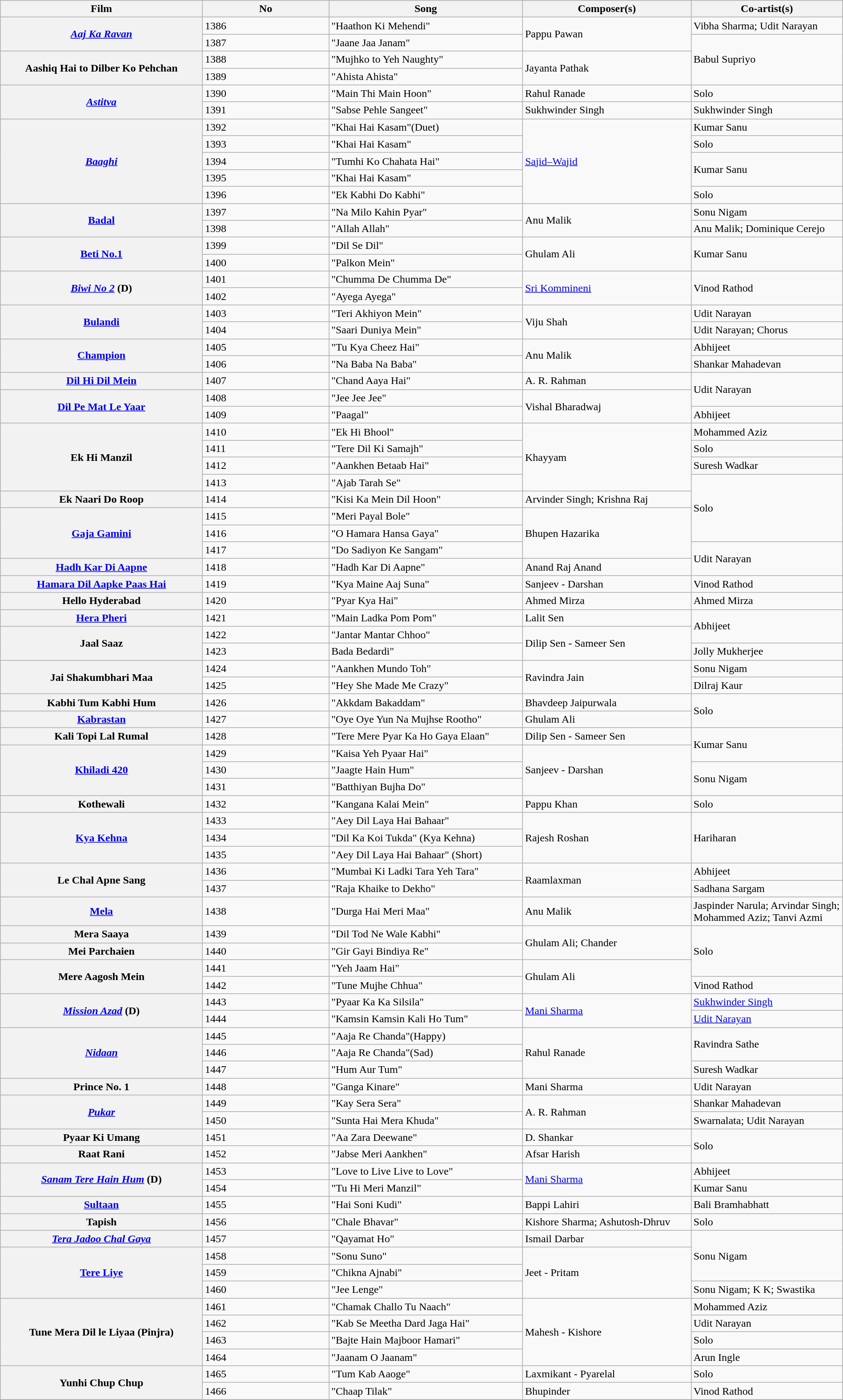<table class="wikitable plainrowheaders" style="width:100%; textcolor:#000">
<tr>
<th scope="col" style="width:24%;">Film</th>
<th>No</th>
<th scope="col" style="width:23%;">Song</th>
<th scope="col" style="width:20%;">Composer(s)</th>
<th scope="col" style="width:18%;">Co-artist(s)</th>
</tr>
<tr>
<th rowspan="2"><em><a href='#'>Aaj Ka Ravan</a></em></th>
<td>1386</td>
<td>"Haathon Ki Mehendi"</td>
<td rowspan="2">Pappu Pawan</td>
<td>Vibha Sharma; Udit Narayan</td>
</tr>
<tr>
<td>1387</td>
<td>"Jaane Jaa Janam"</td>
<td rowspan="3">Babul Supriyo</td>
</tr>
<tr>
<th rowspan="2">Aashiq Hai to Dilber Ko Pehchan</th>
<td>1388</td>
<td>"Mujhko to Yeh Naughty"</td>
<td rowspan="2">Jayanta Pathak</td>
</tr>
<tr>
<td>1389</td>
<td>"Ahista Ahista"</td>
</tr>
<tr>
<th rowspan="2"><em><a href='#'>Astitva</a></em></th>
<td>1390</td>
<td>"Main Thi Main Hoon"</td>
<td>Rahul Ranade</td>
<td>Solo</td>
</tr>
<tr>
<td>1391</td>
<td>"Sabse Pehle Sangeet"</td>
<td>Sukhwinder Singh</td>
<td>Sukhwinder Singh</td>
</tr>
<tr>
<th rowspan="5"><a href='#'><em>Baaghi</em></a></th>
<td>1392</td>
<td>"Khai Hai Kasam"(Duet)</td>
<td rowspan="5"><a href='#'>Sajid–Wajid</a></td>
<td>Kumar Sanu</td>
</tr>
<tr>
<td>1393</td>
<td>"Khai Hai Kasam"</td>
<td>Solo</td>
</tr>
<tr>
<td>1394</td>
<td>"Tumhi Ko Chahata Hai"</td>
<td rowspan="2">Kumar Sanu</td>
</tr>
<tr>
<td>1395</td>
<td>"Khai Hai Kasam"</td>
</tr>
<tr>
<td>1396</td>
<td>"Ek Kabhi Do Kabhi"</td>
<td>Solo</td>
</tr>
<tr>
<th rowspan="2"><a href='#'>Badal</a></th>
<td>1397</td>
<td>"Na Milo Kahin Pyar"</td>
<td rowspan="2">Anu Malik</td>
<td>Sonu Nigam</td>
</tr>
<tr>
<td>1398</td>
<td>"Allah Allah"</td>
<td>Anu Malik; Dominique Cerejo</td>
</tr>
<tr>
<th rowspan="2"><a href='#'>Beti No.1</a></th>
<td>1399</td>
<td>"Dil Se Dil"</td>
<td rowspan="2">Ghulam Ali</td>
<td rowspan="2">Kumar Sanu</td>
</tr>
<tr>
<td>1400</td>
<td>"Palkon Mein"</td>
</tr>
<tr>
<th rowspan="2"><a href='#'><em>Biwi No 2</em></a> (D)</th>
<td>1401</td>
<td>"Chumma De Chumma De"</td>
<td rowspan="2"><a href='#'>Sri Kommineni</a></td>
<td rowspan="2">Vinod Rathod</td>
</tr>
<tr>
<td>1402</td>
<td>"Ayega Ayega"</td>
</tr>
<tr>
<th rowspan="2"><a href='#'>Bulandi</a></th>
<td>1403</td>
<td>"Teri Akhiyon Mein"</td>
<td rowspan=2>Viju Shah</td>
<td>Udit Narayan</td>
</tr>
<tr>
<td>1404</td>
<td>"Saari Duniya Mein"</td>
<td>Udit Narayan;  Chorus</td>
</tr>
<tr>
<th rowspan="2"><a href='#'>Champion</a></th>
<td>1405</td>
<td>"Tu Kya Cheez Hai"</td>
<td rowspan="2">Anu Malik</td>
<td>Abhijeet</td>
</tr>
<tr>
<td>1406</td>
<td>"Na Baba Na Baba"</td>
<td>Shankar Mahadevan</td>
</tr>
<tr>
<th><a href='#'>Dil Hi Dil Mein</a></th>
<td>1407</td>
<td>"Chand Aaya Hai"</td>
<td>A. R. Rahman</td>
<td rowspan="2">Udit Narayan</td>
</tr>
<tr>
<th rowspan="2"><a href='#'>Dil Pe Mat Le Yaar</a></th>
<td>1408</td>
<td>"Jee Jee Jee"</td>
<td rowspan="2">Vishal Bharadwaj</td>
</tr>
<tr>
<td>1409</td>
<td>"Paagal"</td>
<td>Abhijeet</td>
</tr>
<tr>
<th rowspan="4">Ek Hi Manzil</th>
<td>1410</td>
<td>"Ek Hi Bhool"</td>
<td rowspan="4">Khayyam</td>
<td>Mohammed Aziz</td>
</tr>
<tr>
<td>1411</td>
<td>"Tere Dil Ki Samajh"</td>
<td>Solo</td>
</tr>
<tr>
<td>1412</td>
<td>"Aankhen Betaab Hai"</td>
<td>Suresh Wadkar</td>
</tr>
<tr>
<td>1413</td>
<td>"Ajab Tarah Se"</td>
<td rowspan="4">Solo</td>
</tr>
<tr>
<th>Ek Naari Do Roop</th>
<td>1414</td>
<td>"Kisi Ka Mein Dil Hoon"</td>
<td>Arvinder Singh; Krishna Raj</td>
</tr>
<tr>
<th rowspan="3"><a href='#'>Gaja Gamini</a></th>
<td>1415</td>
<td>"Meri Payal Bole"</td>
<td rowspan="3">Bhupen Hazarika</td>
</tr>
<tr>
<td>1416</td>
<td>"O Hamara Hansa Gaya"</td>
</tr>
<tr>
<td>1417</td>
<td>"Do Sadiyon Ke Sangam"</td>
<td rowspan=2>Udit Narayan</td>
</tr>
<tr>
<th><a href='#'>Hadh Kar Di Aapne</a></th>
<td>1418</td>
<td>"Hadh Kar Di Aapne"</td>
<td>Anand Raj Anand</td>
</tr>
<tr>
<th><a href='#'>Hamara Dil Aapke Paas Hai</a></th>
<td>1419</td>
<td>"Kya Maine Aaj Suna"</td>
<td>Sanjeev - Darshan</td>
<td>Vinod Rathod</td>
</tr>
<tr>
<th>Hello Hyderabad</th>
<td>1420</td>
<td>"Pyar Kya Hai"</td>
<td>Ahmed Mirza</td>
<td>Ahmed Mirza</td>
</tr>
<tr>
<th><a href='#'>Hera Pheri</a></th>
<td>1421</td>
<td>"Main Ladka Pom Pom"</td>
<td>Lalit Sen</td>
<td rowspan="2">Abhijeet</td>
</tr>
<tr>
<th rowspan="2">Jaal Saaz</th>
<td>1422</td>
<td>"Jantar Mantar Chhoo"</td>
<td rowspan="2">Dilip Sen - Sameer Sen</td>
</tr>
<tr>
<td>1423</td>
<td>Bada Bedardi"</td>
<td>Jolly Mukherjee</td>
</tr>
<tr>
<th rowspan="2">Jai Shakumbhari Maa</th>
<td>1424</td>
<td>"Aankhen Mundo Toh"</td>
<td rowspan="2">Ravindra Jain</td>
<td>Sonu Nigam</td>
</tr>
<tr>
<td>1425</td>
<td>"Hey She Made Me Crazy"</td>
<td>Dilraj Kaur</td>
</tr>
<tr>
<th>Kabhi Tum Kabhi Hum</th>
<td>1426</td>
<td>"Akkdam Bakaddam"</td>
<td>Bhavdeep Jaipurwala</td>
<td rowspan="2">Solo</td>
</tr>
<tr>
<th><a href='#'>Kabrastan</a></th>
<td>1427</td>
<td>"Oye Oye Yun Na Mujhse Rootho"</td>
<td>Ghulam Ali</td>
</tr>
<tr>
<th>Kali Topi Lal Rumal</th>
<td>1428</td>
<td>"Tere Mere Pyar Ka Ho Gaya Elaan"</td>
<td>Dilip Sen - Sameer Sen</td>
<td rowspan="2">Kumar Sanu</td>
</tr>
<tr>
<th rowspan="3"><a href='#'>Khiladi 420</a></th>
<td>1429</td>
<td>"Kaisa Yeh Pyaar Hai"</td>
<td rowspan="3">Sanjeev - Darshan</td>
</tr>
<tr>
<td>1430</td>
<td>"Jaagte Hain Hum"</td>
<td rowspan="2">Sonu Nigam</td>
</tr>
<tr>
<td>1431</td>
<td>"Batthiyan Bujha Do"</td>
</tr>
<tr>
<th>Kothewali</th>
<td>1432</td>
<td>"Kangana Kalai Mein"</td>
<td>Pappu Khan</td>
<td>Solo</td>
</tr>
<tr>
<th rowspan="3"><a href='#'>Kya Kehna</a></th>
<td>1433</td>
<td>"Aey Dil Laya Hai Bahaar"</td>
<td rowspan="3">Rajesh Roshan</td>
<td rowspan="3">Hariharan</td>
</tr>
<tr>
<td>1434</td>
<td>"Dil Ka Koi Tukda" (Kya Kehna)</td>
</tr>
<tr>
<td>1435</td>
<td>"Aey Dil Laya Hai Bahaar" (Short)</td>
</tr>
<tr>
<th rowspan="2">Le Chal Apne Sang</th>
<td>1436</td>
<td>"Mumbai Ki Ladki Tara Yeh Tara"</td>
<td rowspan="2">Raamlaxman</td>
<td>Abhijeet</td>
</tr>
<tr>
<td>1437</td>
<td>"Raja Khaike to Dekho"</td>
<td>Sadhana Sargam</td>
</tr>
<tr>
<th><a href='#'>Mela</a></th>
<td>1438</td>
<td>"Durga Hai Meri Maa"</td>
<td>Anu Malik</td>
<td>Jaspinder Narula; Arvindar Singh; Mohammed Aziz; Tanvi Azmi</td>
</tr>
<tr>
<th>Mera Saaya</th>
<td>1439</td>
<td>"Dil Tod Ne Wale Kabhi"</td>
<td rowspan="2">Ghulam Ali; Chander</td>
<td rowspan="3">Solo</td>
</tr>
<tr>
<th>Mei Parchaien</th>
<td>1440</td>
<td>"Gir Gayi Bindiya Re"</td>
</tr>
<tr>
<th rowspan="2">Mere Aagosh Mein</th>
<td>1441</td>
<td>"Yeh Jaam Hai"</td>
<td rowspan="2">Ghulam Ali</td>
</tr>
<tr>
<td>1442</td>
<td>"Tune Mujhe Chhua"</td>
<td>Vinod Rathod</td>
</tr>
<tr>
<th rowspan="2"><a href='#'><em>Mission Azad</em></a> (D)</th>
<td>1443</td>
<td>"Pyaar Ka Ka Silsila"</td>
<td rowspan="2"><a href='#'>Mani Sharma</a></td>
<td><a href='#'>Sukhwinder Singh</a></td>
</tr>
<tr>
<td>1444</td>
<td>"Kamsin Kamsin Kali Ho Tum"</td>
<td><a href='#'>Udit Narayan</a></td>
</tr>
<tr>
<th rowspan="3"><em><a href='#'>Nidaan</a></em></th>
<td>1445</td>
<td>"Aaja Re Chanda"(Happy)</td>
<td rowspan="3">Rahul Ranade</td>
<td rowspan="2">Ravindra Sathe</td>
</tr>
<tr>
<td>1446</td>
<td>"Aaja Re Chanda"(Sad)</td>
</tr>
<tr>
<td>1447</td>
<td>"Hum Aur Tum"</td>
<td>Suresh Wadkar</td>
</tr>
<tr>
<th>Prince No. 1</th>
<td>1448</td>
<td>"Ganga Kinare"</td>
<td>Mani Sharma</td>
<td>Udit Narayan</td>
</tr>
<tr>
<th rowspan="2"><a href='#'><em>Pukar</em></a></th>
<td>1449</td>
<td>"Kay Sera Sera"</td>
<td rowspan="2">A. R. Rahman</td>
<td>Shankar Mahadevan</td>
</tr>
<tr>
<td>1450</td>
<td>"Sunta Hai Mera Khuda"</td>
<td>Swarnalata; Udit Narayan</td>
</tr>
<tr>
<th>Pyaar Ki Umang</th>
<td>1451</td>
<td>"Aa Zara Deewane"</td>
<td>D. Shankar</td>
<td rowspan="2">Solo</td>
</tr>
<tr>
<th>Raat Rani</th>
<td>1452</td>
<td>"Jabse Meri Aankhen"</td>
<td>Afsar Harish</td>
</tr>
<tr>
<th rowspan="2"><a href='#'><em>Sanam Tere Hain Hum</em></a> (D)</th>
<td>1453</td>
<td>"Love to Live Live to Love"</td>
<td rowspan="2"><a href='#'>Mani Sharma</a></td>
<td>Abhijeet</td>
</tr>
<tr>
<td>1454</td>
<td>"Tu Hi Meri Manzil"</td>
<td>Kumar Sanu</td>
</tr>
<tr>
<th><a href='#'>Sultaan</a></th>
<td>1455</td>
<td>"Hai Soni Kudi"</td>
<td>Bappi Lahiri</td>
<td>Bali Bramhabhatt</td>
</tr>
<tr>
<th>Tapish</th>
<td>1456</td>
<td>"Chale Bhavar"</td>
<td>Kishore Sharma; Ashutosh-Dhruv</td>
<td>Solo</td>
</tr>
<tr>
<th><em><a href='#'>Tera Jadoo Chal Gaya</a></em></th>
<td>1457</td>
<td>"Qayamat Ho"</td>
<td>Ismail Darbar</td>
<td rowspan="3">Sonu Nigam</td>
</tr>
<tr>
<th rowspan="3"><a href='#'>Tere Liye</a></th>
<td>1458</td>
<td>"Sonu Suno"</td>
<td rowspan="3">Jeet - Pritam</td>
</tr>
<tr>
<td>1459</td>
<td>"Chikna Ajnabi"</td>
</tr>
<tr>
<td>1460</td>
<td>"Jee Lenge"</td>
<td>Sonu Nigam; K K; Swastika</td>
</tr>
<tr>
<th rowspan="4">Tune Mera Dil le Liyaa (Pinjra)</th>
<td>1461</td>
<td>"Chamak Challo Tu Naach"</td>
<td rowspan="4">Mahesh - Kishore</td>
<td>Mohammed Aziz</td>
</tr>
<tr>
<td>1462</td>
<td>"Kab Se Meetha Dard Jaga Hai"</td>
<td>Udit Narayan</td>
</tr>
<tr>
<td>1463</td>
<td>"Bajte Hain Majboor Hamari"</td>
<td>Solo</td>
</tr>
<tr>
<td>1464</td>
<td>"Jaanam O Jaanam"</td>
<td>Arun Ingle</td>
</tr>
<tr>
<th rowspan="2">Yunhi Chup Chup</th>
<td>1465</td>
<td>"Tum Kab Aaoge"</td>
<td>Laxmikant - Pyarelal</td>
<td>Solo</td>
</tr>
<tr>
<td>1466</td>
<td>"Chaap Tilak"</td>
<td>Bhupinder</td>
<td>Vinod Rathod</td>
</tr>
<tr>
</tr>
</table>
